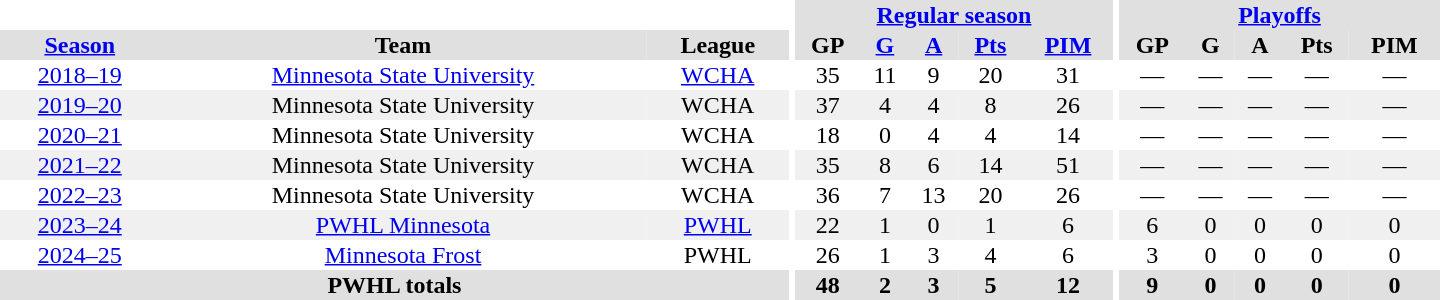<table border="0" cellpadding="1" cellspacing="0" style="text-align:center; width:60em">
<tr bgcolor="#e0e0e0">
<th colspan="3" bgcolor="#ffffff"></th>
<th rowspan="97" bgcolor="#ffffff"></th>
<th colspan="5"><a href='#'>Regular season</a></th>
<th rowspan="97" bgcolor="#ffffff"></th>
<th colspan="5"><a href='#'>Playoffs</a></th>
</tr>
<tr bgcolor="#e0e0e0">
<th><a href='#'>Season</a></th>
<th>Team</th>
<th>League</th>
<th>GP</th>
<th><a href='#'>G</a></th>
<th><a href='#'>A</a></th>
<th><a href='#'>Pts</a></th>
<th><a href='#'>PIM</a></th>
<th>GP</th>
<th>G</th>
<th>A</th>
<th>Pts</th>
<th>PIM</th>
</tr>
<tr>
<td><a href='#'>2018–19</a></td>
<td><a href='#'>Minnesota State University</a></td>
<td><a href='#'>WCHA</a></td>
<td>35</td>
<td>11</td>
<td>9</td>
<td>20</td>
<td>31</td>
<td>—</td>
<td>—</td>
<td>—</td>
<td>—</td>
<td>—</td>
</tr>
<tr bgcolor="#f0f0f0">
<td><a href='#'>2019–20</a></td>
<td>Minnesota State University</td>
<td>WCHA</td>
<td>37</td>
<td>4</td>
<td>4</td>
<td>8</td>
<td>26</td>
<td>—</td>
<td>—</td>
<td>—</td>
<td>—</td>
<td>—</td>
</tr>
<tr>
<td><a href='#'>2020–21</a></td>
<td>Minnesota State University</td>
<td>WCHA</td>
<td>18</td>
<td>0</td>
<td>4</td>
<td>4</td>
<td>14</td>
<td>—</td>
<td>—</td>
<td>—</td>
<td>—</td>
<td>—</td>
</tr>
<tr bgcolor="#f0f0f0">
<td><a href='#'>2021–22</a></td>
<td>Minnesota State University</td>
<td>WCHA</td>
<td>35</td>
<td>8</td>
<td>6</td>
<td>14</td>
<td>51</td>
<td>—</td>
<td>—</td>
<td>—</td>
<td>—</td>
<td>—</td>
</tr>
<tr>
<td><a href='#'>2022–23</a></td>
<td>Minnesota State University</td>
<td>WCHA</td>
<td>36</td>
<td>7</td>
<td>13</td>
<td>20</td>
<td>26</td>
<td>—</td>
<td>—</td>
<td>—</td>
<td>—</td>
<td>—</td>
</tr>
<tr bgcolor="#f0f0f0">
<td><a href='#'>2023–24</a></td>
<td><a href='#'>PWHL Minnesota</a></td>
<td><a href='#'>PWHL</a></td>
<td>22</td>
<td>1</td>
<td>0</td>
<td>1</td>
<td>6</td>
<td>6</td>
<td>0</td>
<td>0</td>
<td>0</td>
<td>0</td>
</tr>
<tr>
<td><a href='#'>2024–25</a></td>
<td><a href='#'>Minnesota Frost</a></td>
<td>PWHL</td>
<td>26</td>
<td>1</td>
<td>3</td>
<td>4</td>
<td>6</td>
<td>3</td>
<td>0</td>
<td>0</td>
<td>0</td>
<td>0</td>
</tr>
<tr bgcolor="#e0e0e0">
<th colspan="3">PWHL totals</th>
<th>48</th>
<th>2</th>
<th>3</th>
<th>5</th>
<th>12</th>
<th>9</th>
<th>0</th>
<th>0</th>
<th>0</th>
<th>0</th>
</tr>
</table>
